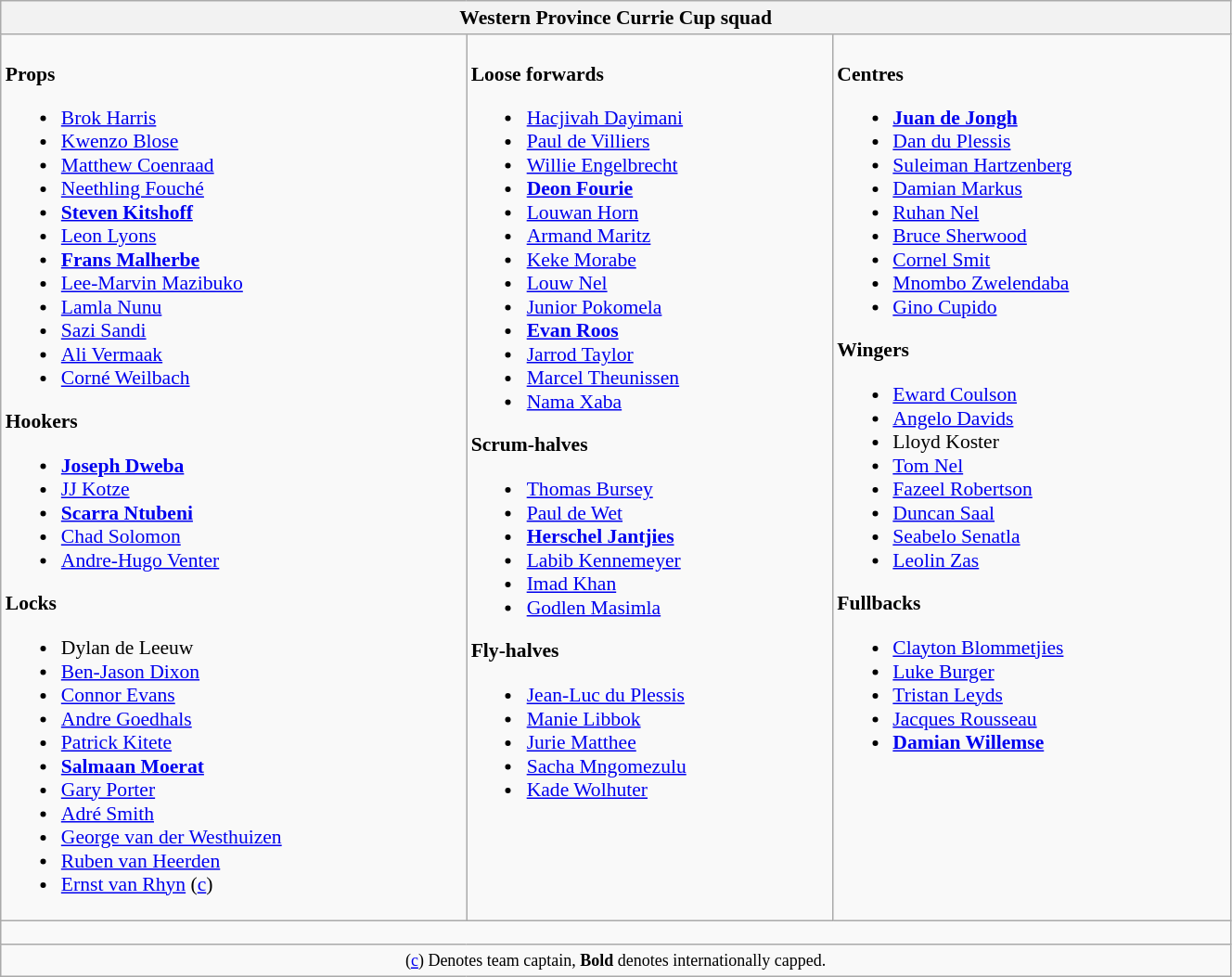<table class="wikitable" style="text-align:left; font-size:90%; width:70%">
<tr>
<th colspan="100%">Western Province Currie Cup squad</th>
</tr>
<tr valign="top">
<td><br><strong>Props</strong><ul><li> <a href='#'>Brok Harris</a></li><li> <a href='#'>Kwenzo Blose</a></li><li> <a href='#'>Matthew Coenraad</a></li><li> <a href='#'>Neethling Fouché</a></li><li> <strong><a href='#'>Steven Kitshoff</a></strong></li><li> <a href='#'>Leon Lyons</a></li><li> <strong><a href='#'>Frans Malherbe</a></strong></li><li> <a href='#'>Lee-Marvin Mazibuko</a></li><li> <a href='#'>Lamla Nunu</a></li><li> <a href='#'>Sazi Sandi</a></li><li> <a href='#'>Ali Vermaak</a></li><li> <a href='#'>Corné Weilbach</a></li></ul><strong>Hookers</strong><ul><li> <strong><a href='#'>Joseph Dweba</a></strong></li><li> <a href='#'>JJ Kotze</a></li><li> <strong><a href='#'>Scarra Ntubeni</a></strong></li><li> <a href='#'>Chad Solomon</a></li><li> <a href='#'>Andre-Hugo Venter</a></li></ul><strong>Locks</strong><ul><li> Dylan de Leeuw</li><li> <a href='#'>Ben-Jason Dixon</a></li><li> <a href='#'>Connor Evans</a></li><li> <a href='#'>Andre Goedhals</a></li><li> <a href='#'>Patrick Kitete</a></li><li> <strong><a href='#'>Salmaan Moerat</a></strong></li><li> <a href='#'>Gary Porter</a></li><li> <a href='#'>Adré Smith</a></li><li> <a href='#'>George van der Westhuizen</a></li><li> <a href='#'>Ruben van Heerden</a></li><li> <a href='#'>Ernst van Rhyn</a> (<a href='#'>c</a>)</li></ul></td>
<td><br><strong>Loose forwards</strong><ul><li> <a href='#'>Hacjivah Dayimani</a></li><li> <a href='#'>Paul de Villiers</a></li><li> <a href='#'>Willie Engelbrecht</a></li><li> <strong><a href='#'>Deon Fourie</a></strong></li><li> <a href='#'>Louwan Horn</a></li><li> <a href='#'>Armand Maritz</a></li><li> <a href='#'>Keke Morabe</a></li><li> <a href='#'>Louw Nel</a></li><li> <a href='#'>Junior Pokomela</a></li><li> <strong><a href='#'>Evan Roos</a></strong></li><li> <a href='#'>Jarrod Taylor</a></li><li> <a href='#'>Marcel Theunissen</a></li><li> <a href='#'>Nama Xaba</a></li></ul><strong>Scrum-halves</strong><ul><li> <a href='#'>Thomas Bursey</a></li><li> <a href='#'>Paul de Wet</a></li><li> <strong><a href='#'>Herschel Jantjies</a></strong></li><li> <a href='#'>Labib Kennemeyer</a></li><li> <a href='#'>Imad Khan</a></li><li> <a href='#'>Godlen Masimla</a></li></ul><strong>Fly-halves</strong><ul><li> <a href='#'>Jean-Luc du Plessis</a></li><li> <a href='#'>Manie Libbok</a></li><li> <a href='#'>Jurie Matthee</a></li><li> <a href='#'>Sacha Mngomezulu</a></li><li> <a href='#'>Kade Wolhuter</a></li></ul></td>
<td><br><strong>Centres</strong><ul><li> <strong><a href='#'>Juan de Jongh</a></strong></li><li> <a href='#'>Dan du Plessis</a></li><li> <a href='#'>Suleiman Hartzenberg</a></li><li> <a href='#'>Damian Markus</a></li><li> <a href='#'>Ruhan Nel</a></li><li> <a href='#'>Bruce Sherwood</a></li><li> <a href='#'>Cornel Smit</a></li><li> <a href='#'>Mnombo Zwelendaba</a></li><li> <a href='#'>Gino Cupido</a></li></ul><strong>Wingers</strong><ul><li> <a href='#'>Eward Coulson</a></li><li> <a href='#'>Angelo Davids</a></li><li> Lloyd Koster</li><li> <a href='#'>Tom Nel</a></li><li> <a href='#'>Fazeel Robertson</a></li><li> <a href='#'>Duncan Saal</a></li><li> <a href='#'>Seabelo Senatla</a></li><li> <a href='#'>Leolin Zas</a></li></ul><strong>Fullbacks</strong><ul><li> <a href='#'>Clayton Blommetjies</a></li><li> <a href='#'>Luke Burger</a></li><li> <a href='#'>Tristan Leyds</a></li><li> <a href='#'>Jacques Rousseau</a></li><li> <strong><a href='#'>Damian Willemse</a></strong></li></ul></td>
</tr>
<tr>
<td colspan="100%" style="height: 10px;"></td>
</tr>
<tr>
<td colspan="100%" style="text-align:center;"><small>(<a href='#'>c</a>) Denotes team captain, <strong>Bold</strong> denotes internationally capped.</small> </td>
</tr>
</table>
